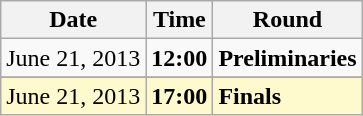<table class="wikitable">
<tr>
<th>Date</th>
<th>Time</th>
<th>Round</th>
</tr>
<tr>
<td>June 21, 2013</td>
<td><strong>12:00</strong></td>
<td><strong>Preliminaries</strong></td>
</tr>
<tr>
</tr>
<tr style=background:lemonchiffon>
<td>June 21, 2013</td>
<td><strong>17:00</strong></td>
<td><strong>Finals</strong></td>
</tr>
</table>
